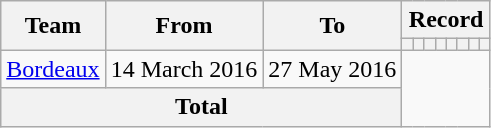<table class="wikitable" style="text-align: center;">
<tr>
<th rowspan="2">Team</th>
<th rowspan="2">From</th>
<th rowspan="2">To</th>
<th colspan="9">Record</th>
</tr>
<tr>
<th></th>
<th></th>
<th></th>
<th></th>
<th></th>
<th></th>
<th></th>
<th></th>
</tr>
<tr>
<td><a href='#'>Bordeaux</a></td>
<td>14 March 2016</td>
<td>27 May 2016<br></td>
</tr>
<tr>
<th colspan="3">Total<br></th>
</tr>
</table>
